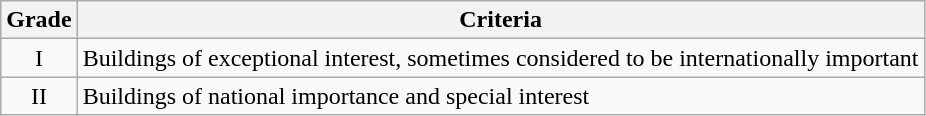<table class="wikitable">
<tr>
<th>Grade</th>
<th>Criteria</th>
</tr>
<tr>
<td align="center" >I</td>
<td>Buildings of exceptional interest, sometimes considered to be internationally important</td>
</tr>
<tr>
<td align="center" >II</td>
<td>Buildings of national importance and special interest</td>
</tr>
</table>
